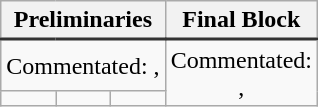<table class=wikitable style="text-align:center;">
<tr>
<th colspan=3>Preliminaries</th>
<th>Final Block</th>
</tr>
<tr style="border-top: 2px solid #333333;">
<td colspan=3>Commentated: , </td>
<td rowspan=2>Commentated:<br>, </td>
</tr>
<tr>
<td></td>
<td></td>
<td></td>
</tr>
</table>
